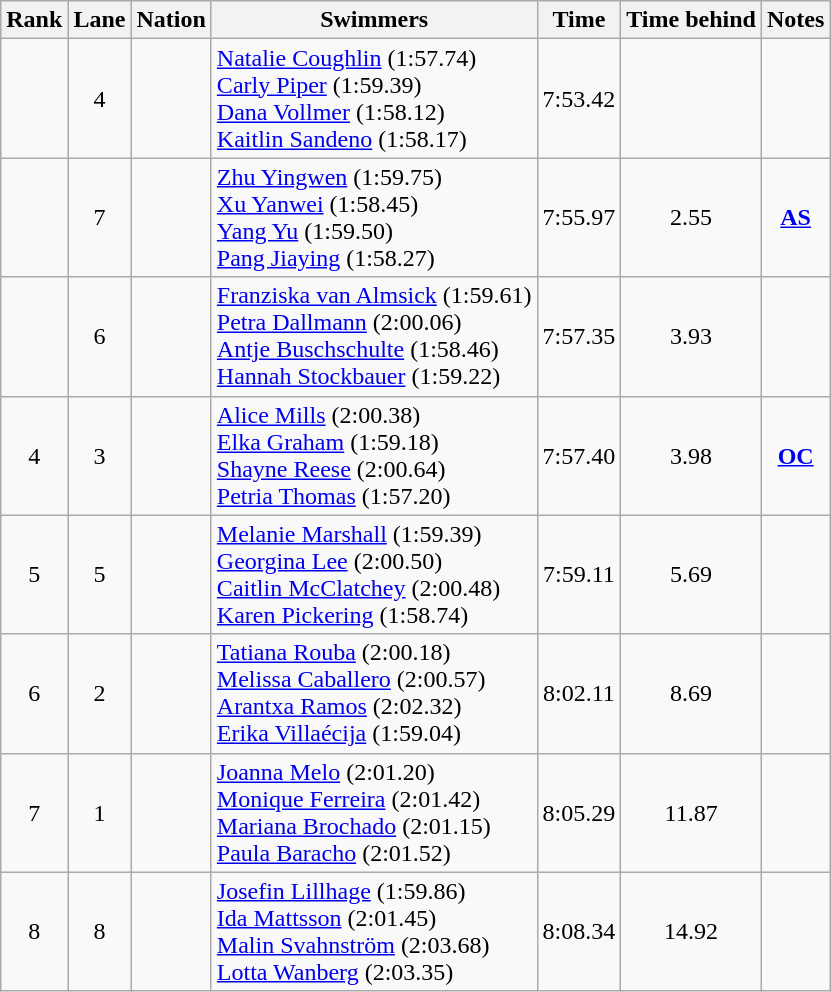<table class="wikitable sortable" style="text-align:center">
<tr>
<th>Rank</th>
<th>Lane</th>
<th>Nation</th>
<th>Swimmers</th>
<th>Time</th>
<th>Time behind</th>
<th>Notes</th>
</tr>
<tr>
<td></td>
<td>4</td>
<td align=left></td>
<td align=left><a href='#'>Natalie Coughlin</a> (1:57.74)<br><a href='#'>Carly Piper</a> (1:59.39)<br><a href='#'>Dana Vollmer</a> (1:58.12)<br><a href='#'>Kaitlin Sandeno</a> (1:58.17)</td>
<td>7:53.42</td>
<td></td>
<td></td>
</tr>
<tr>
<td></td>
<td>7</td>
<td align=left></td>
<td align=left><a href='#'>Zhu Yingwen</a> (1:59.75)<br><a href='#'>Xu Yanwei</a> (1:58.45)<br><a href='#'>Yang Yu</a> (1:59.50)<br><a href='#'>Pang Jiaying</a> (1:58.27)</td>
<td>7:55.97</td>
<td>2.55</td>
<td><strong><a href='#'>AS</a></strong></td>
</tr>
<tr>
<td></td>
<td>6</td>
<td align=left></td>
<td align=left><a href='#'>Franziska van Almsick</a> (1:59.61)<br><a href='#'>Petra Dallmann</a> (2:00.06)<br><a href='#'>Antje Buschschulte</a> (1:58.46)<br><a href='#'>Hannah Stockbauer</a> (1:59.22)</td>
<td>7:57.35</td>
<td>3.93</td>
<td></td>
</tr>
<tr>
<td>4</td>
<td>3</td>
<td align=left></td>
<td align=left><a href='#'>Alice Mills</a> (2:00.38)<br><a href='#'>Elka Graham</a> (1:59.18)<br><a href='#'>Shayne Reese</a> (2:00.64)<br><a href='#'>Petria Thomas</a> (1:57.20)</td>
<td>7:57.40</td>
<td>3.98</td>
<td><strong><a href='#'>OC</a></strong></td>
</tr>
<tr>
<td>5</td>
<td>5</td>
<td align=left></td>
<td align=left><a href='#'>Melanie Marshall</a> (1:59.39)<br><a href='#'>Georgina Lee</a> (2:00.50)<br><a href='#'>Caitlin McClatchey</a> (2:00.48)<br><a href='#'>Karen Pickering</a> (1:58.74)</td>
<td>7:59.11</td>
<td>5.69</td>
<td></td>
</tr>
<tr>
<td>6</td>
<td>2</td>
<td align=left></td>
<td align=left><a href='#'>Tatiana Rouba</a> (2:00.18)<br><a href='#'>Melissa Caballero</a> (2:00.57)<br><a href='#'>Arantxa Ramos</a> (2:02.32)<br><a href='#'>Erika Villaécija</a> (1:59.04)</td>
<td>8:02.11</td>
<td>8.69</td>
<td></td>
</tr>
<tr>
<td>7</td>
<td>1</td>
<td align=left></td>
<td align=left><a href='#'>Joanna Melo</a> (2:01.20)<br><a href='#'>Monique Ferreira</a> (2:01.42)<br><a href='#'>Mariana Brochado</a> (2:01.15)<br><a href='#'>Paula Baracho</a> (2:01.52)</td>
<td>8:05.29</td>
<td>11.87</td>
<td></td>
</tr>
<tr>
<td>8</td>
<td>8</td>
<td align=left></td>
<td align=left><a href='#'>Josefin Lillhage</a> (1:59.86)<br><a href='#'>Ida Mattsson</a> (2:01.45)<br><a href='#'>Malin Svahnström</a> (2:03.68)<br><a href='#'>Lotta Wanberg</a> (2:03.35)</td>
<td>8:08.34</td>
<td>14.92</td>
<td></td>
</tr>
</table>
